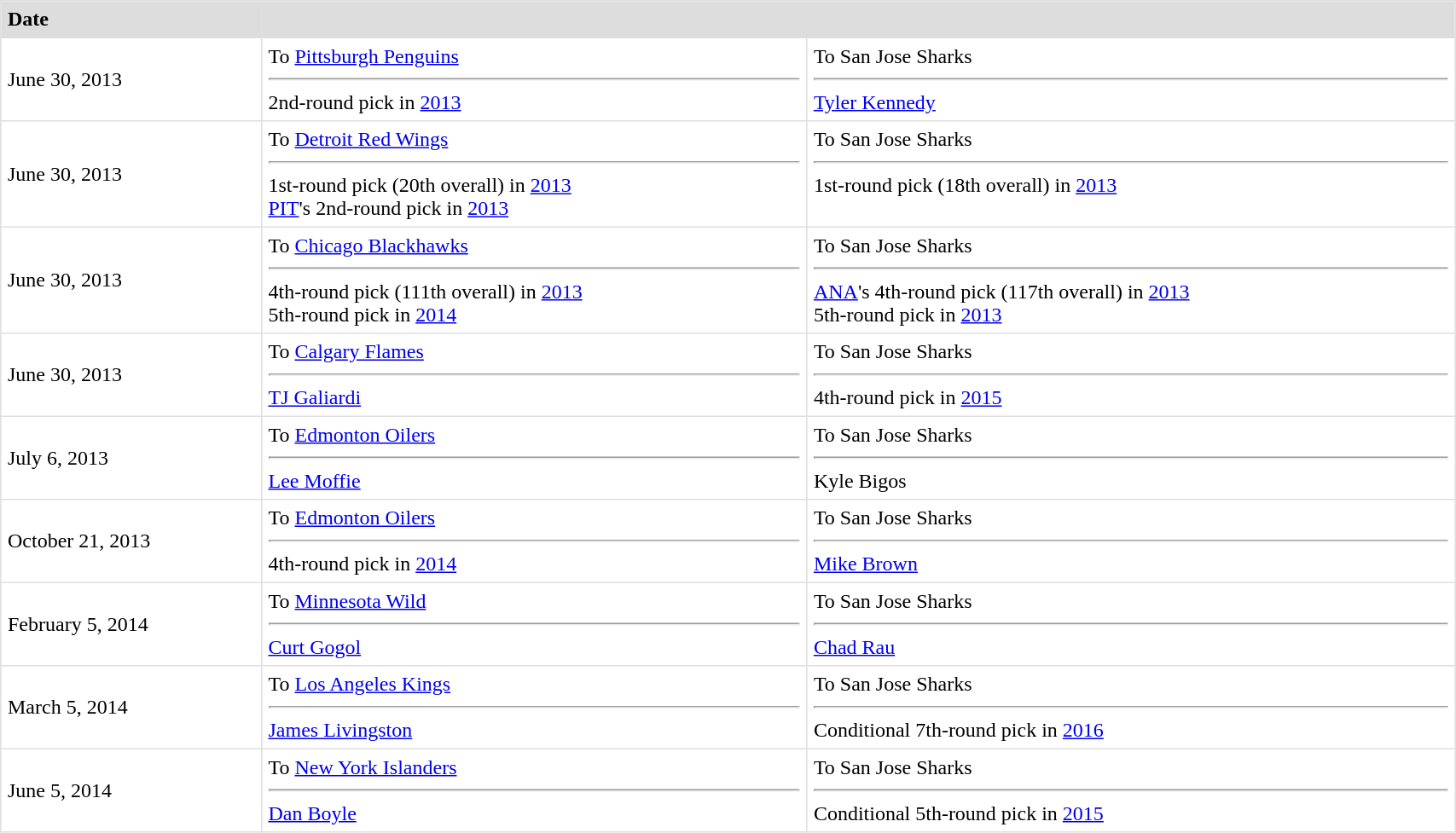<table border=1 style="border-collapse:collapse" bordercolor="#DFDFDF"  cellpadding="5" width=90%>
<tr bgcolor="#dddddd">
<td><strong>Date</strong></td>
<th colspan="2"></th>
</tr>
<tr>
<td>June 30, 2013</td>
<td valign="top">To <a href='#'>Pittsburgh Penguins</a><hr>2nd-round pick in <a href='#'>2013</a></td>
<td valign="top">To San Jose Sharks<hr><a href='#'>Tyler Kennedy</a></td>
</tr>
<tr>
<td>June 30, 2013</td>
<td valign="top">To <a href='#'>Detroit Red Wings</a><hr>1st-round pick (20th overall) in <a href='#'>2013</a><br><a href='#'>PIT</a>'s 2nd-round pick in <a href='#'>2013</a></td>
<td valign="top">To San Jose Sharks<hr>1st-round pick (18th overall) in <a href='#'>2013</a></td>
</tr>
<tr>
<td>June 30, 2013</td>
<td valign="top">To <a href='#'>Chicago Blackhawks</a><hr>4th-round pick (111th overall) in <a href='#'>2013</a><br>5th-round pick in <a href='#'>2014</a></td>
<td valign="top">To San Jose Sharks<hr><a href='#'>ANA</a>'s 4th-round pick (117th overall) in <a href='#'>2013</a><br>5th-round pick in <a href='#'>2013</a></td>
</tr>
<tr>
<td>June 30, 2013</td>
<td valign="top">To <a href='#'>Calgary Flames</a><hr><a href='#'>TJ Galiardi</a></td>
<td valign="top">To San Jose Sharks<hr>4th-round pick in <a href='#'>2015</a></td>
</tr>
<tr>
<td>July 6, 2013</td>
<td valign="top">To <a href='#'>Edmonton Oilers</a><hr><a href='#'>Lee Moffie</a></td>
<td valign="top">To San Jose Sharks<hr>Kyle Bigos</td>
</tr>
<tr>
<td>October 21, 2013</td>
<td valign="top">To <a href='#'>Edmonton Oilers</a><hr>4th-round pick in <a href='#'>2014</a></td>
<td valign="top">To San Jose Sharks<hr><a href='#'>Mike Brown</a></td>
</tr>
<tr>
<td>February 5, 2014</td>
<td valign="top">To <a href='#'>Minnesota Wild</a><hr><a href='#'>Curt Gogol</a></td>
<td valign="top">To San Jose Sharks<hr><a href='#'>Chad Rau</a></td>
</tr>
<tr>
<td>March 5, 2014</td>
<td valign="top">To <a href='#'>Los Angeles Kings</a> <hr><a href='#'>James Livingston</a></td>
<td valign="top">To San Jose Sharks <hr>Conditional 7th-round pick in <a href='#'>2016</a></td>
</tr>
<tr>
<td>June 5, 2014</td>
<td valign="top">To <a href='#'>New York Islanders</a> <hr><a href='#'>Dan Boyle</a></td>
<td valign="top">To San Jose Sharks <hr>Conditional 5th-round pick in <a href='#'>2015</a></td>
</tr>
</table>
